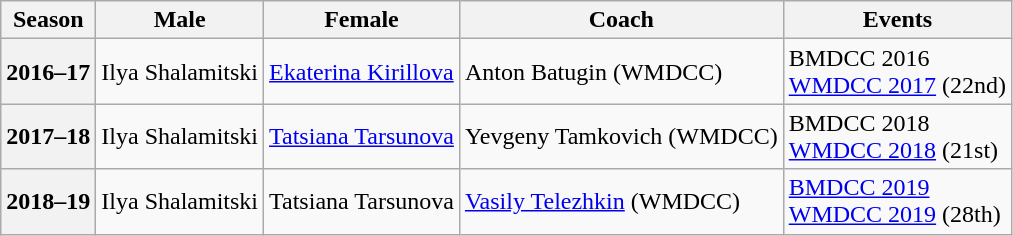<table class="wikitable">
<tr>
<th scope="col">Season</th>
<th scope="col">Male</th>
<th scope="col">Female</th>
<th scope="col">Coach</th>
<th scope="col">Events</th>
</tr>
<tr>
<th scope="row">2016–17</th>
<td>Ilya Shalamitski</td>
<td><a href='#'>Ekaterina Kirillova</a></td>
<td>Anton Batugin (WMDCC)</td>
<td>BMDCC 2016 <br><a href='#'>WMDCC 2017</a> (22nd)</td>
</tr>
<tr>
<th scope="row">2017–18</th>
<td>Ilya Shalamitski</td>
<td><a href='#'>Tatsiana Tarsunova</a></td>
<td>Yevgeny Tamkovich (WMDCC)</td>
<td>BMDCC 2018 <br><a href='#'>WMDCC 2018</a> (21st)</td>
</tr>
<tr>
<th scope="row">2018–19</th>
<td>Ilya Shalamitski</td>
<td>Tatsiana Tarsunova</td>
<td><a href='#'>Vasily Telezhkin</a> (WMDCC)</td>
<td><a href='#'>BMDCC 2019</a> <br><a href='#'>WMDCC 2019</a> (28th)</td>
</tr>
</table>
